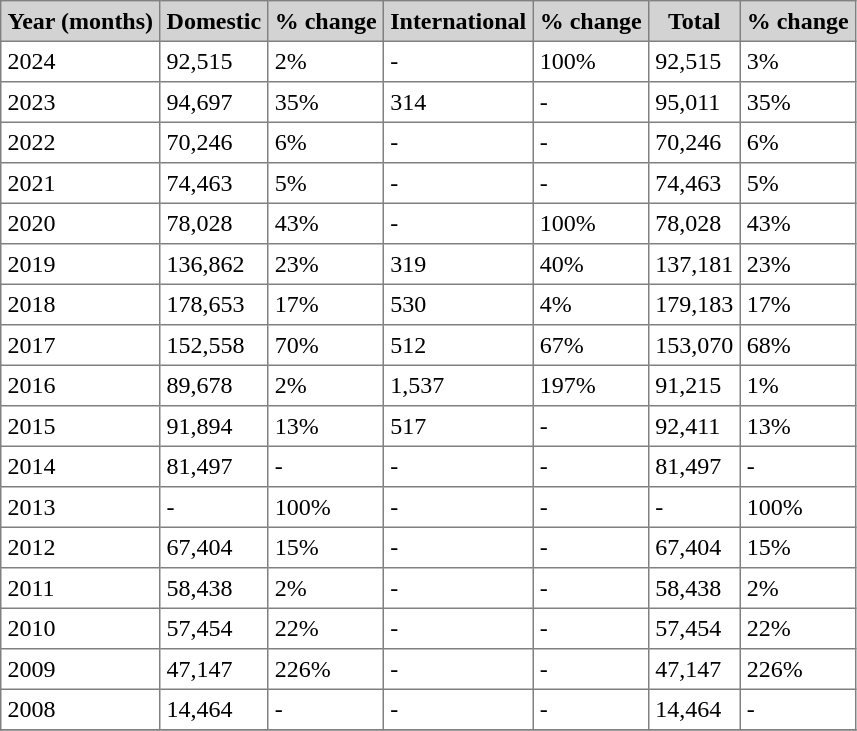<table class="toccolours" border="1" cellpadding="4" style="border-collapse:collapse">
<tr bgcolor=lightgrey>
<th>Year (months)</th>
<th>Domestic</th>
<th>% change</th>
<th>International</th>
<th>% change</th>
<th>Total</th>
<th>% change</th>
</tr>
<tr>
<td>2024</td>
<td>92,515</td>
<td> 2%</td>
<td>-</td>
<td> 100%</td>
<td>92,515</td>
<td> 3%</td>
</tr>
<tr>
<td>2023</td>
<td>94,697</td>
<td> 35%</td>
<td>314</td>
<td>-</td>
<td>95,011</td>
<td> 35%</td>
</tr>
<tr>
<td>2022</td>
<td>70,246</td>
<td> 6%</td>
<td>-</td>
<td>-</td>
<td>70,246</td>
<td> 6%</td>
</tr>
<tr>
<td>2021</td>
<td>74,463</td>
<td> 5%</td>
<td>-</td>
<td>-</td>
<td>74,463</td>
<td> 5%</td>
</tr>
<tr>
<td>2020</td>
<td>78,028</td>
<td> 43%</td>
<td>-</td>
<td> 100%</td>
<td>78,028</td>
<td> 43%</td>
</tr>
<tr>
<td>2019</td>
<td>136,862</td>
<td> 23%</td>
<td>319</td>
<td> 40%</td>
<td>137,181</td>
<td> 23%</td>
</tr>
<tr>
<td>2018</td>
<td>178,653</td>
<td> 17%</td>
<td>530</td>
<td> 4%</td>
<td>179,183</td>
<td> 17%</td>
</tr>
<tr>
<td>2017</td>
<td>152,558</td>
<td> 70%</td>
<td>512</td>
<td> 67%</td>
<td>153,070</td>
<td> 68%</td>
</tr>
<tr>
<td>2016</td>
<td>89,678</td>
<td> 2%</td>
<td>1,537</td>
<td> 197%</td>
<td>91,215</td>
<td> 1%</td>
</tr>
<tr>
<td>2015</td>
<td>91,894</td>
<td> 13%</td>
<td>517</td>
<td>-</td>
<td>92,411</td>
<td> 13%</td>
</tr>
<tr>
<td>2014</td>
<td>81,497</td>
<td>-</td>
<td>-</td>
<td>-</td>
<td>81,497</td>
<td>-</td>
</tr>
<tr>
<td>2013</td>
<td>-</td>
<td> 100%</td>
<td>-</td>
<td>-</td>
<td>-</td>
<td> 100%</td>
</tr>
<tr>
<td>2012</td>
<td>67,404</td>
<td> 15%</td>
<td>-</td>
<td>-</td>
<td>67,404</td>
<td> 15%</td>
</tr>
<tr>
<td>2011</td>
<td>58,438</td>
<td> 2%</td>
<td>-</td>
<td>-</td>
<td>58,438</td>
<td> 2%</td>
</tr>
<tr>
<td>2010</td>
<td>57,454</td>
<td> 22%</td>
<td>-</td>
<td>-</td>
<td>57,454</td>
<td> 22%</td>
</tr>
<tr>
<td>2009</td>
<td>47,147</td>
<td> 226%</td>
<td>-</td>
<td>-</td>
<td>47,147</td>
<td> 226%</td>
</tr>
<tr>
<td>2008</td>
<td>14,464</td>
<td>-</td>
<td>-</td>
<td>-</td>
<td>14,464</td>
<td>-</td>
</tr>
<tr>
</tr>
<tr>
</tr>
</table>
